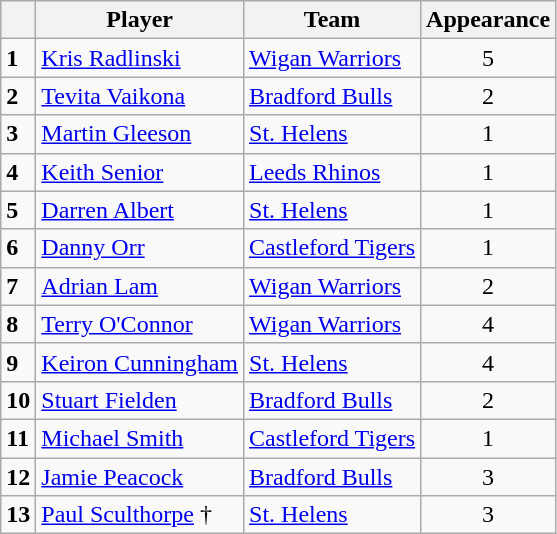<table class="wikitable">
<tr>
<th></th>
<th>Player</th>
<th>Team</th>
<th>Appearance</th>
</tr>
<tr>
<td><strong>1</strong></td>
<td> <a href='#'>Kris Radlinski</a></td>
<td> <a href='#'>Wigan Warriors</a></td>
<td style="text-align:center;">5</td>
</tr>
<tr>
<td><strong>2</strong></td>
<td> <a href='#'>Tevita Vaikona</a></td>
<td> <a href='#'>Bradford Bulls</a></td>
<td style="text-align:center;">2</td>
</tr>
<tr>
<td><strong>3</strong></td>
<td> <a href='#'>Martin Gleeson</a></td>
<td> <a href='#'>St. Helens</a></td>
<td style="text-align:center;">1</td>
</tr>
<tr>
<td><strong>4</strong></td>
<td> <a href='#'>Keith Senior</a></td>
<td> <a href='#'>Leeds Rhinos</a></td>
<td style="text-align:center;">1</td>
</tr>
<tr>
<td><strong>5</strong></td>
<td> <a href='#'>Darren Albert</a></td>
<td> <a href='#'>St. Helens</a></td>
<td style="text-align:center;">1</td>
</tr>
<tr>
<td><strong>6</strong></td>
<td> <a href='#'>Danny Orr</a></td>
<td> <a href='#'>Castleford Tigers</a></td>
<td style="text-align:center;">1</td>
</tr>
<tr>
<td><strong>7</strong></td>
<td> <a href='#'>Adrian Lam</a></td>
<td> <a href='#'>Wigan Warriors</a></td>
<td style="text-align:center;">2</td>
</tr>
<tr>
<td><strong>8</strong></td>
<td> <a href='#'>Terry O'Connor</a></td>
<td> <a href='#'>Wigan Warriors</a></td>
<td style="text-align:center;">4</td>
</tr>
<tr>
<td><strong>9</strong></td>
<td> <a href='#'>Keiron Cunningham</a></td>
<td> <a href='#'>St. Helens</a></td>
<td style="text-align:center;">4</td>
</tr>
<tr>
<td><strong>10</strong></td>
<td> <a href='#'>Stuart Fielden</a></td>
<td> <a href='#'>Bradford Bulls</a></td>
<td style="text-align:center;">2</td>
</tr>
<tr>
<td><strong>11</strong></td>
<td> <a href='#'>Michael Smith</a></td>
<td> <a href='#'>Castleford Tigers</a></td>
<td style="text-align:center;">1</td>
</tr>
<tr>
<td><strong>12</strong></td>
<td> <a href='#'>Jamie Peacock</a></td>
<td> <a href='#'>Bradford Bulls</a></td>
<td style="text-align:center;">3</td>
</tr>
<tr>
<td><strong>13</strong></td>
<td> <a href='#'>Paul Sculthorpe</a> †</td>
<td> <a href='#'>St. Helens</a></td>
<td style="text-align:center;">3</td>
</tr>
</table>
